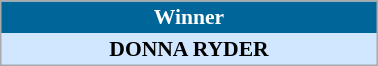<table align=center cellpadding="2" cellspacing="0" style="background: #f9f9f9; border: 1px #aaa solid; border-collapse: collapse; font-size: 90%;" width=20%>
<tr align=center bgcolor=#006699 style="color:white;">
<th width=100%><strong>Winner</strong></th>
</tr>
<tr align=center bgcolor=#D0E7FF>
<td align=center><strong>DONNA RYDER</strong> </td>
</tr>
</table>
